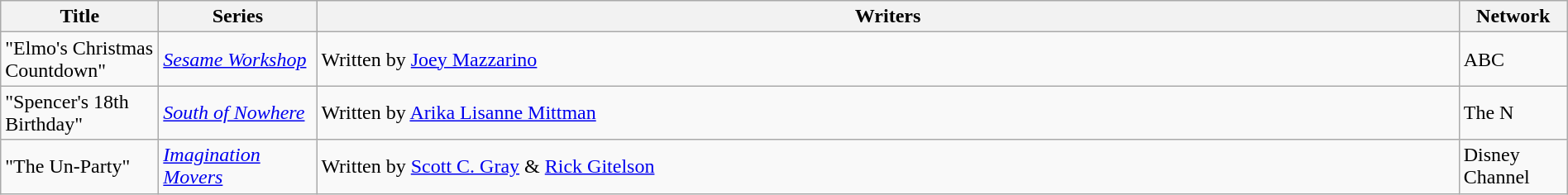<table class="wikitable" width="100%">
<tr>
<th width="120">Title</th>
<th width="120">Series</th>
<th>Writers</th>
<th width="80">Network</th>
</tr>
<tr>
<td>"Elmo's Christmas Countdown"</td>
<td><em><a href='#'>Sesame Workshop</a></em></td>
<td>Written by <a href='#'>Joey Mazzarino</a></td>
<td>ABC</td>
</tr>
<tr>
<td>"Spencer's 18th Birthday"</td>
<td><em><a href='#'>South of Nowhere</a></em></td>
<td>Written by <a href='#'>Arika Lisanne Mittman</a></td>
<td>The N</td>
</tr>
<tr>
<td>"The Un-Party"</td>
<td><em><a href='#'>Imagination Movers</a></em></td>
<td>Written by <a href='#'>Scott C. Gray</a> & <a href='#'>Rick Gitelson</a></td>
<td>Disney Channel</td>
</tr>
</table>
